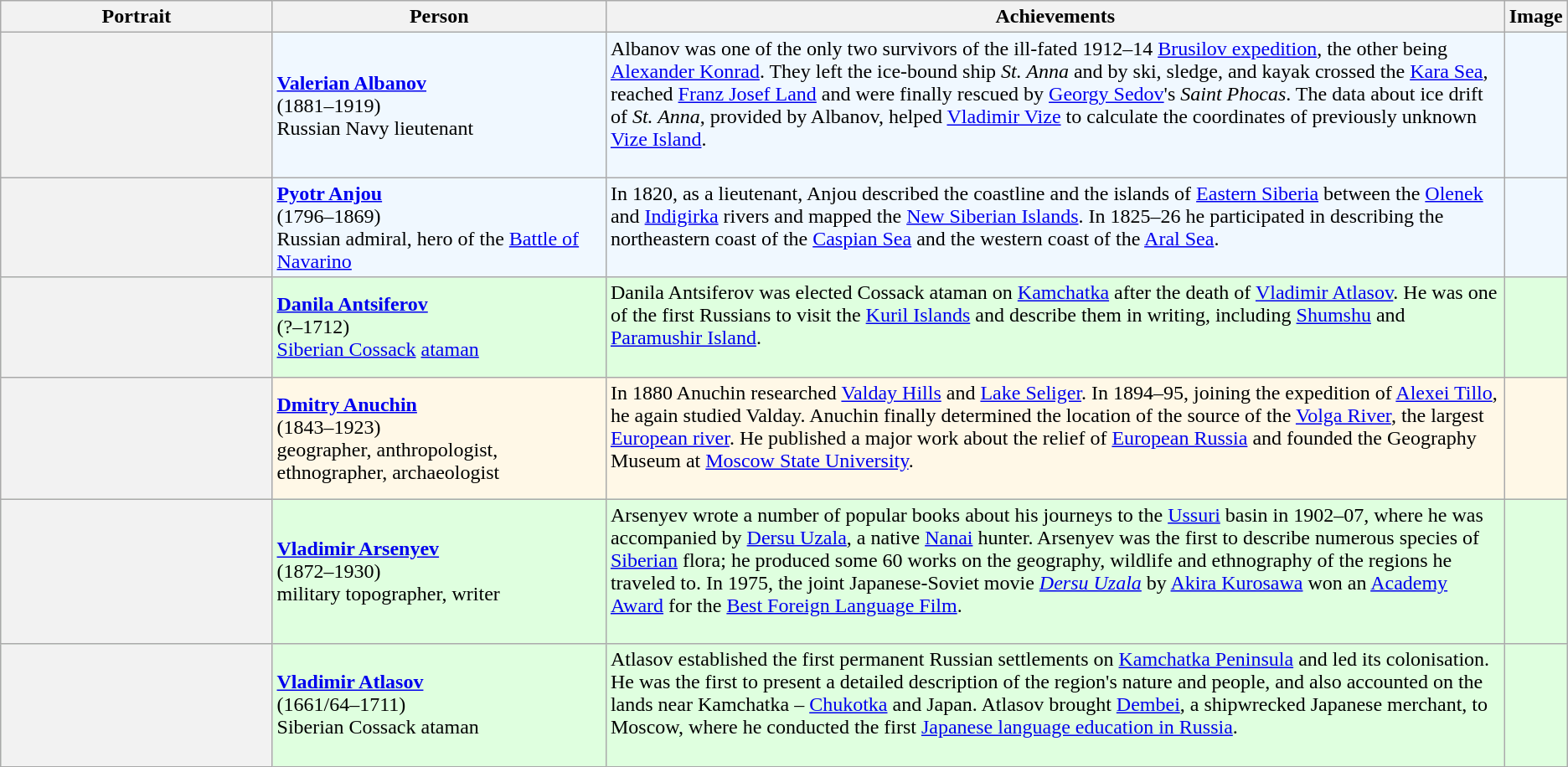<table class="wikitable">
<tr>
<th scope="col" width=18%>Portrait</th>
<th scope="col" width=22%>Person</th>
<th scope="col" width=60%>Achievements</th>
<th scope="col">Image</th>
</tr>
<tr style="background:#f0f8ff;">
<th scope="row" align=center></th>
<td><strong><a href='#'>Valerian Albanov</a></strong><br>(1881–1919)<br>Russian Navy lieutenant</td>
<td>Albanov was one of the only two survivors of the ill-fated 1912–14 <a href='#'>Brusilov expedition</a>, the other being <a href='#'>Alexander Konrad</a>. They left the ice-bound ship <em>St. Anna</em> and by ski, sledge, and kayak crossed the <a href='#'>Kara Sea</a>, reached <a href='#'>Franz Josef Land</a> and were finally rescued by <a href='#'>Georgy Sedov</a>'s <em>Saint Phocas</em>. The data about ice drift of <em>St. Anna</em>, provided by Albanov, helped <a href='#'>Vladimir Vize</a> to calculate the coordinates of previously unknown <a href='#'>Vize Island</a>.<br><br></td>
<td align=center></td>
</tr>
<tr style="background:#f0f8ff;">
<th scope="row" align=center></th>
<td><strong><a href='#'>Pyotr Anjou</a></strong><br>(1796–1869)<br>Russian admiral, hero of the <a href='#'>Battle of Navarino</a></td>
<td>In 1820, as a lieutenant, Anjou described the coastline and the islands of <a href='#'>Eastern Siberia</a> between the <a href='#'>Olenek</a> and <a href='#'>Indigirka</a> rivers and mapped the <a href='#'>New Siberian Islands</a>. In 1825–26 he participated in describing the northeastern coast of the <a href='#'>Caspian Sea</a> and the western coast of the <a href='#'>Aral Sea</a>.<br><br></td>
<td align=center></td>
</tr>
<tr style="background:#dfffdf;">
<th scope="row" aligh=center></th>
<td><strong><a href='#'>Danila Antsiferov</a></strong><br>(?–1712)<br><a href='#'>Siberian Cossack</a> <a href='#'>ataman</a></td>
<td>Danila Antsiferov was elected Cossack ataman on <a href='#'>Kamchatka</a> after the death of <a href='#'>Vladimir Atlasov</a>. He was one of the first Russians to visit the <a href='#'>Kuril Islands</a> and describe them in writing, including <a href='#'>Shumshu</a> and <a href='#'>Paramushir Island</a>.<br><br></td>
<td align=center></td>
</tr>
<tr style="background:#fff8e7;">
<th scope="row" align=center></th>
<td><strong><a href='#'>Dmitry Anuchin</a></strong><br>(1843–1923)<br>geographer, anthropologist, ethnographer, archaeologist</td>
<td>In 1880 Anuchin researched <a href='#'>Valday Hills</a> and <a href='#'>Lake Seliger</a>. In 1894–95, joining the expedition of <a href='#'>Alexei Tillo</a>, he again studied Valday. Anuchin finally determined the location of the source of the <a href='#'>Volga River</a>, the largest <a href='#'>European river</a>. He published a major work about the relief of <a href='#'>European Russia</a> and founded the Geography Museum at <a href='#'>Moscow State University</a>.<br><br></td>
<td align=center></td>
</tr>
<tr style="background:#dfffdf;">
<th scope="row" align=center></th>
<td><strong><a href='#'>Vladimir Arsenyev</a></strong><br>(1872–1930)<br>military topographer, writer</td>
<td>Arsenyev wrote a number of popular books about his journeys to the <a href='#'>Ussuri</a> basin in 1902–07, where he was accompanied by <a href='#'>Dersu Uzala</a>, a native <a href='#'>Nanai</a> hunter. Arsenyev was the first to describe numerous species of <a href='#'>Siberian</a> flora; he produced some 60 works on the geography, wildlife and ethnography of the regions he traveled to. In 1975, the joint Japanese-Soviet movie <em><a href='#'>Dersu Uzala</a></em> by <a href='#'>Akira Kurosawa</a> won an <a href='#'>Academy Award</a> for the <a href='#'>Best Foreign Language Film</a>.<br><br></td>
<td align=center></td>
</tr>
<tr style="background:#dfffdf;">
<th scope="row" align=center></th>
<td><strong><a href='#'>Vladimir Atlasov</a></strong><br>(1661/64–1711)<br>Siberian Cossack ataman</td>
<td>Atlasov established the first permanent Russian settlements on <a href='#'>Kamchatka Peninsula</a> and led its colonisation. He was the first to present a detailed description of the region's nature and people, and also accounted on the lands near Kamchatka – <a href='#'>Chukotka</a> and Japan. Atlasov brought <a href='#'>Dembei</a>, a shipwrecked Japanese merchant, to Moscow, where he conducted the first <a href='#'>Japanese language education in Russia</a>.<br><br></td>
<td align=center></td>
</tr>
</table>
